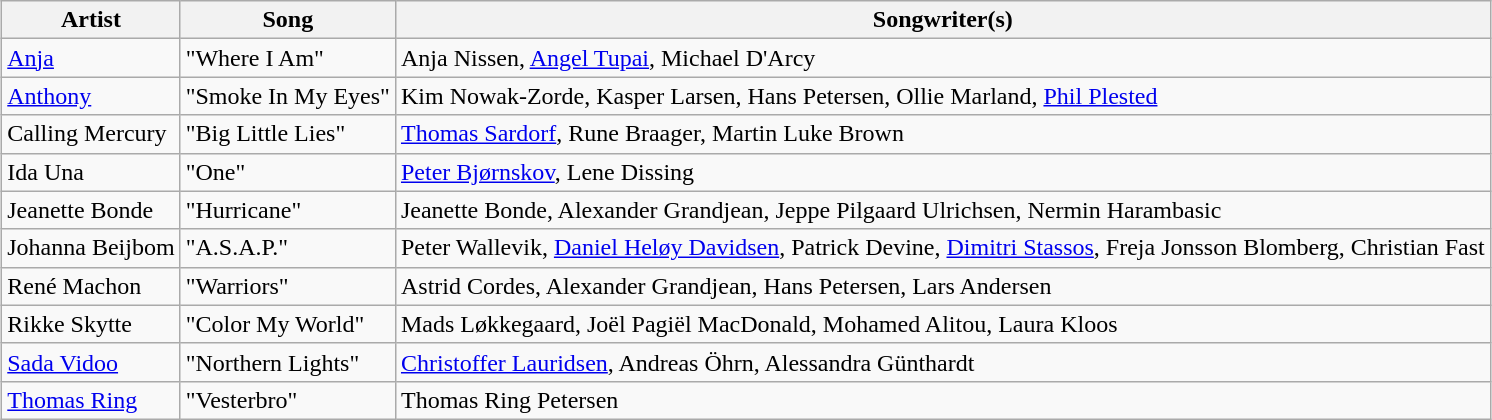<table class="sortable wikitable" style="margin: 1em auto 1em auto;">
<tr>
<th>Artist</th>
<th>Song</th>
<th>Songwriter(s)</th>
</tr>
<tr>
<td><a href='#'>Anja</a></td>
<td>"Where I Am"</td>
<td>Anja Nissen, <a href='#'>Angel Tupai</a>, Michael D'Arcy</td>
</tr>
<tr>
<td><a href='#'>Anthony</a></td>
<td>"Smoke In My Eyes"</td>
<td>Kim Nowak-Zorde, Kasper Larsen, Hans Petersen, Ollie Marland, <a href='#'>Phil Plested</a></td>
</tr>
<tr>
<td>Calling Mercury</td>
<td>"Big Little Lies"</td>
<td><a href='#'>Thomas Sardorf</a>, Rune Braager, Martin Luke Brown</td>
</tr>
<tr>
<td>Ida Una</td>
<td>"One"</td>
<td><a href='#'>Peter Bjørnskov</a>, Lene Dissing</td>
</tr>
<tr>
<td>Jeanette Bonde</td>
<td>"Hurricane"</td>
<td>Jeanette Bonde, Alexander Grandjean, Jeppe Pilgaard Ulrichsen, Nermin Harambasic</td>
</tr>
<tr ">
<td>Johanna Beijbom</td>
<td>"A.S.A.P."</td>
<td>Peter Wallevik, <a href='#'>Daniel Heløy Davidsen</a>, Patrick Devine, <a href='#'>Dimitri Stassos</a>, Freja Jonsson Blomberg, Christian Fast</td>
</tr>
<tr>
<td>René Machon</td>
<td>"Warriors"</td>
<td>Astrid Cordes, Alexander Grandjean, Hans Petersen, Lars Andersen</td>
</tr>
<tr>
<td>Rikke Skytte</td>
<td>"Color My World"</td>
<td>Mads Løkkegaard, Joël Pagiël MacDonald, Mohamed Alitou, Laura Kloos</td>
</tr>
<tr>
<td><a href='#'>Sada Vidoo</a></td>
<td>"Northern Lights"</td>
<td><a href='#'>Christoffer Lauridsen</a>, Andreas Öhrn, Alessandra Günthardt</td>
</tr>
<tr>
<td><a href='#'>Thomas Ring</a></td>
<td>"Vesterbro"</td>
<td>Thomas Ring Petersen</td>
</tr>
</table>
